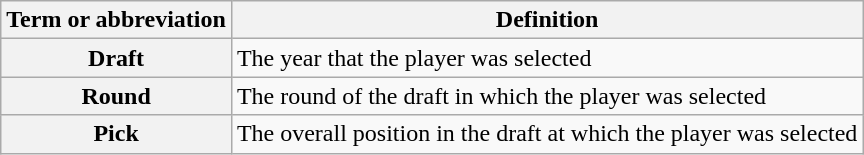<table class="wikitable">
<tr>
<th scope="col">Term or abbreviation</th>
<th scope="col">Definition</th>
</tr>
<tr>
<th scope="row">Draft</th>
<td>The year that the player was selected</td>
</tr>
<tr>
<th scope="row">Round</th>
<td>The round of the draft in which the player was selected</td>
</tr>
<tr>
<th scope="row">Pick</th>
<td>The overall position in the draft at which the player was selected<br></td>
</tr>
</table>
